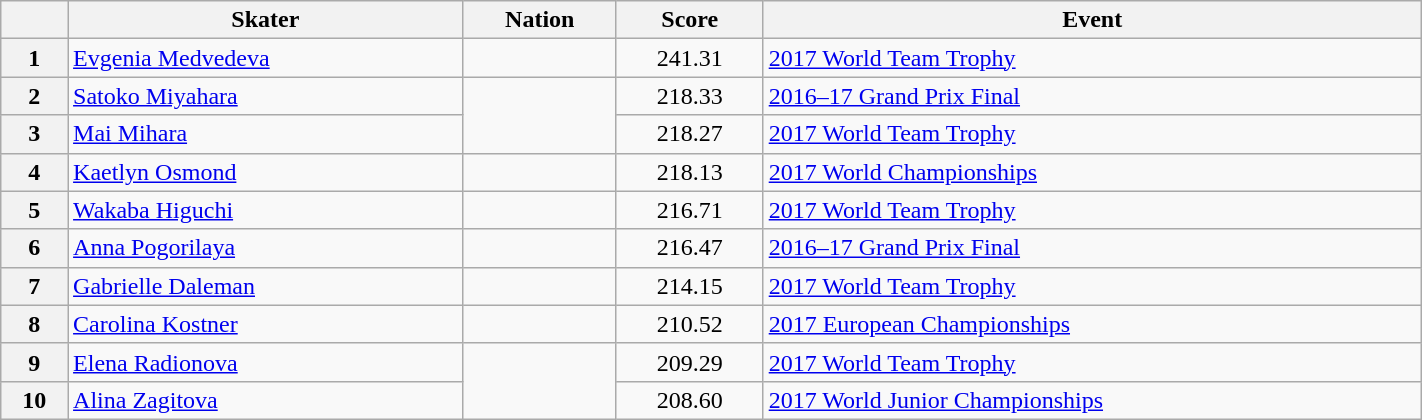<table class="wikitable sortable" style="text-align:left; width:75%">
<tr>
<th scope="col"></th>
<th scope="col">Skater</th>
<th scope="col">Nation</th>
<th scope="col">Score</th>
<th scope="col">Event</th>
</tr>
<tr>
<th scope="row">1</th>
<td><a href='#'>Evgenia Medvedeva</a></td>
<td></td>
<td style="text-align:center;">241.31</td>
<td><a href='#'>2017 World Team Trophy</a></td>
</tr>
<tr>
<th scope="row">2</th>
<td><a href='#'>Satoko Miyahara</a></td>
<td rowspan="2"></td>
<td style="text-align:center;">218.33</td>
<td><a href='#'>2016–17 Grand Prix Final</a></td>
</tr>
<tr>
<th scope="row">3</th>
<td><a href='#'>Mai Mihara</a></td>
<td style="text-align:center;">218.27</td>
<td><a href='#'>2017 World Team Trophy</a></td>
</tr>
<tr>
<th scope="row">4</th>
<td><a href='#'>Kaetlyn Osmond</a></td>
<td></td>
<td style="text-align:center;">218.13</td>
<td><a href='#'>2017 World Championships</a></td>
</tr>
<tr>
<th scope="row">5</th>
<td><a href='#'>Wakaba Higuchi</a></td>
<td></td>
<td style="text-align:center;">216.71</td>
<td><a href='#'>2017 World Team Trophy</a></td>
</tr>
<tr>
<th scope="row">6</th>
<td><a href='#'>Anna Pogorilaya</a></td>
<td></td>
<td style="text-align:center;">216.47</td>
<td><a href='#'>2016–17 Grand Prix Final</a></td>
</tr>
<tr>
<th scope="row">7</th>
<td><a href='#'>Gabrielle Daleman</a></td>
<td></td>
<td style="text-align:center;">214.15</td>
<td><a href='#'>2017 World Team Trophy</a></td>
</tr>
<tr>
<th scope="row">8</th>
<td><a href='#'>Carolina Kostner</a></td>
<td></td>
<td style="text-align:center;">210.52</td>
<td><a href='#'>2017 European Championships</a></td>
</tr>
<tr>
<th scope="row">9</th>
<td><a href='#'>Elena Radionova</a></td>
<td rowspan="2"></td>
<td style="text-align:center;">209.29</td>
<td><a href='#'>2017 World Team Trophy</a></td>
</tr>
<tr>
<th scope="row">10</th>
<td><a href='#'>Alina Zagitova</a></td>
<td style="text-align:center;">208.60</td>
<td><a href='#'>2017 World Junior Championships</a></td>
</tr>
</table>
